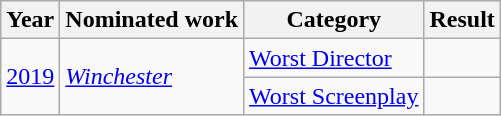<table class="wikitable">
<tr>
<th>Year</th>
<th>Nominated work</th>
<th>Category</th>
<th>Result</th>
</tr>
<tr>
<td rowspan="2"><a href='#'>2019</a></td>
<td rowspan="2"><em><a href='#'>Winchester</a></em></td>
<td><a href='#'>Worst Director</a></td>
<td></td>
</tr>
<tr>
<td><a href='#'>Worst Screenplay</a></td>
<td></td>
</tr>
</table>
